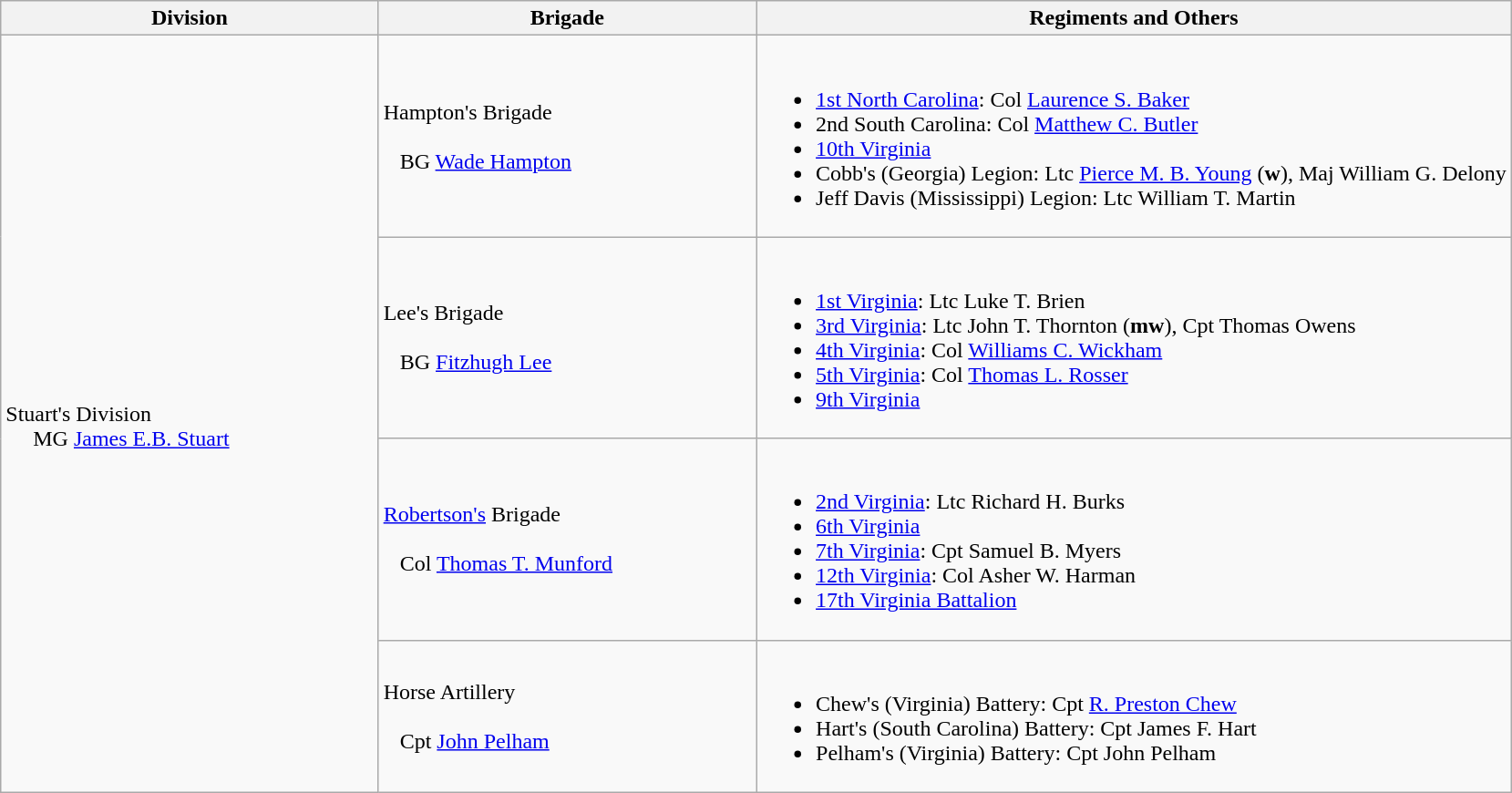<table class="wikitable">
<tr>
<th width=25%>Division</th>
<th width=25%>Brigade</th>
<th>Regiments and Others</th>
</tr>
<tr>
<td rowspan=5><br>Stuart's Division
<br>    
MG <a href='#'>James E.B. Stuart</a></td>
<td>Hampton's Brigade<br><br>  
BG <a href='#'>Wade Hampton</a></td>
<td><br><ul><li><a href='#'>1st North Carolina</a>: Col <a href='#'>Laurence S. Baker</a></li><li>2nd South Carolina: Col <a href='#'>Matthew C. Butler</a></li><li><a href='#'>10th Virginia</a></li><li>Cobb's (Georgia) Legion: Ltc <a href='#'>Pierce M. B. Young</a> (<strong>w</strong>), Maj William G. Delony</li><li>Jeff Davis (Mississippi) Legion: Ltc William T. Martin</li></ul></td>
</tr>
<tr>
<td>Lee's Brigade<br><br>  
BG <a href='#'>Fitzhugh Lee</a></td>
<td><br><ul><li><a href='#'>1st Virginia</a>: Ltc Luke T. Brien</li><li><a href='#'>3rd Virginia</a>: Ltc John T. Thornton (<strong>mw</strong>), Cpt Thomas Owens</li><li><a href='#'>4th Virginia</a>: Col <a href='#'>Williams C. Wickham</a></li><li><a href='#'>5th Virginia</a>: Col <a href='#'>Thomas L. Rosser</a></li><li><a href='#'>9th Virginia</a></li></ul></td>
</tr>
<tr>
<td><a href='#'>Robertson's</a> Brigade<br><br>  
Col <a href='#'>Thomas T. Munford</a></td>
<td><br><ul><li><a href='#'>2nd Virginia</a>: Ltc Richard H. Burks</li><li><a href='#'>6th Virginia</a></li><li><a href='#'>7th Virginia</a>: Cpt Samuel B. Myers</li><li><a href='#'>12th Virginia</a>: Col Asher W. Harman</li><li><a href='#'>17th Virginia Battalion</a></li></ul></td>
</tr>
<tr>
<td>Horse Artillery<br><br>  
Cpt <a href='#'>John Pelham</a></td>
<td><br><ul><li>Chew's (Virginia) Battery: Cpt <a href='#'>R. Preston Chew</a></li><li>Hart's (South Carolina) Battery: Cpt James F. Hart</li><li>Pelham's (Virginia) Battery: Cpt John Pelham</li></ul></td>
</tr>
</table>
